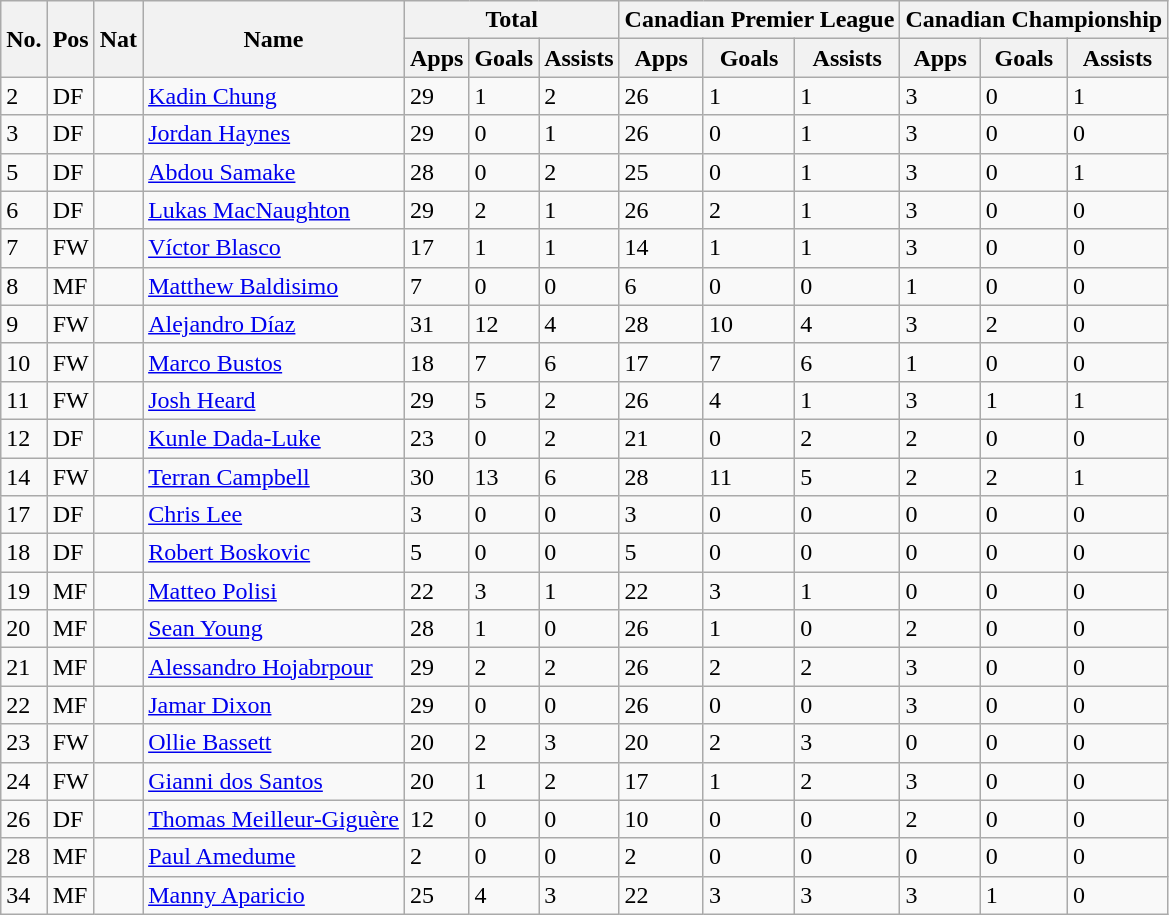<table class="wikitable sortable">
<tr>
<th rowspan="2">No.</th>
<th rowspan="2">Pos</th>
<th rowspan="2">Nat</th>
<th rowspan="2">Name</th>
<th colspan="3">Total</th>
<th colspan="3">Canadian Premier League</th>
<th colspan="3">Canadian Championship</th>
</tr>
<tr>
<th>Apps</th>
<th>Goals</th>
<th>Assists</th>
<th>Apps</th>
<th>Goals</th>
<th>Assists</th>
<th>Apps</th>
<th>Goals</th>
<th>Assists</th>
</tr>
<tr>
<td>2</td>
<td>DF</td>
<td></td>
<td><a href='#'>Kadin Chung</a></td>
<td>29</td>
<td>1</td>
<td>2</td>
<td>26</td>
<td>1</td>
<td>1</td>
<td>3</td>
<td>0</td>
<td>1</td>
</tr>
<tr>
<td>3</td>
<td>DF</td>
<td></td>
<td><a href='#'>Jordan Haynes</a></td>
<td>29</td>
<td>0</td>
<td>1</td>
<td>26</td>
<td>0</td>
<td>1</td>
<td>3</td>
<td>0</td>
<td>0</td>
</tr>
<tr>
<td>5</td>
<td>DF</td>
<td></td>
<td><a href='#'>Abdou Samake</a></td>
<td>28</td>
<td>0</td>
<td>2</td>
<td>25</td>
<td>0</td>
<td>1</td>
<td>3</td>
<td>0</td>
<td>1</td>
</tr>
<tr>
<td>6</td>
<td>DF</td>
<td></td>
<td><a href='#'>Lukas MacNaughton</a></td>
<td>29</td>
<td>2</td>
<td>1</td>
<td>26</td>
<td>2</td>
<td>1</td>
<td>3</td>
<td>0</td>
<td>0</td>
</tr>
<tr>
<td>7</td>
<td>FW</td>
<td></td>
<td><a href='#'>Víctor Blasco</a></td>
<td>17</td>
<td>1</td>
<td>1</td>
<td>14</td>
<td>1</td>
<td>1</td>
<td>3</td>
<td>0</td>
<td>0</td>
</tr>
<tr>
<td>8</td>
<td>MF</td>
<td></td>
<td><a href='#'>Matthew Baldisimo</a></td>
<td>7</td>
<td>0</td>
<td>0</td>
<td>6</td>
<td>0</td>
<td>0</td>
<td>1</td>
<td>0</td>
<td>0</td>
</tr>
<tr>
<td>9</td>
<td>FW</td>
<td></td>
<td><a href='#'>Alejandro Díaz</a></td>
<td>31</td>
<td>12</td>
<td>4</td>
<td>28</td>
<td>10</td>
<td>4</td>
<td>3</td>
<td>2</td>
<td>0</td>
</tr>
<tr>
<td>10</td>
<td>FW</td>
<td></td>
<td><a href='#'>Marco Bustos</a></td>
<td>18</td>
<td>7</td>
<td>6</td>
<td>17</td>
<td>7</td>
<td>6</td>
<td>1</td>
<td>0</td>
<td>0</td>
</tr>
<tr>
<td>11</td>
<td>FW</td>
<td></td>
<td><a href='#'>Josh Heard</a></td>
<td>29</td>
<td>5</td>
<td>2</td>
<td>26</td>
<td>4</td>
<td>1</td>
<td>3</td>
<td>1</td>
<td>1</td>
</tr>
<tr>
<td>12</td>
<td>DF</td>
<td></td>
<td><a href='#'>Kunle Dada-Luke</a></td>
<td>23</td>
<td>0</td>
<td>2</td>
<td>21</td>
<td>0</td>
<td>2</td>
<td>2</td>
<td>0</td>
<td>0</td>
</tr>
<tr>
<td>14</td>
<td>FW</td>
<td></td>
<td><a href='#'>Terran Campbell</a></td>
<td>30</td>
<td>13</td>
<td>6</td>
<td>28</td>
<td>11</td>
<td>5</td>
<td>2</td>
<td>2</td>
<td>1</td>
</tr>
<tr>
<td>17</td>
<td>DF</td>
<td></td>
<td><a href='#'>Chris Lee</a></td>
<td>3</td>
<td>0</td>
<td>0</td>
<td>3</td>
<td>0</td>
<td>0</td>
<td>0</td>
<td>0</td>
<td>0</td>
</tr>
<tr>
<td>18</td>
<td>DF</td>
<td></td>
<td><a href='#'>Robert Boskovic</a></td>
<td>5</td>
<td>0</td>
<td>0</td>
<td>5</td>
<td>0</td>
<td>0</td>
<td>0</td>
<td>0</td>
<td>0</td>
</tr>
<tr>
<td>19</td>
<td>MF</td>
<td></td>
<td><a href='#'>Matteo Polisi</a></td>
<td>22</td>
<td>3</td>
<td>1</td>
<td>22</td>
<td>3</td>
<td>1</td>
<td>0</td>
<td>0</td>
<td>0</td>
</tr>
<tr>
<td>20</td>
<td>MF</td>
<td></td>
<td><a href='#'>Sean Young</a></td>
<td>28</td>
<td>1</td>
<td>0</td>
<td>26</td>
<td>1</td>
<td>0</td>
<td>2</td>
<td>0</td>
<td>0</td>
</tr>
<tr>
<td>21</td>
<td>MF</td>
<td></td>
<td><a href='#'>Alessandro Hojabrpour</a></td>
<td>29</td>
<td>2</td>
<td>2</td>
<td>26</td>
<td>2</td>
<td>2</td>
<td>3</td>
<td>0</td>
<td>0</td>
</tr>
<tr>
<td>22</td>
<td>MF</td>
<td></td>
<td><a href='#'>Jamar Dixon</a></td>
<td>29</td>
<td>0</td>
<td>0</td>
<td>26</td>
<td>0</td>
<td>0</td>
<td>3</td>
<td>0</td>
<td>0</td>
</tr>
<tr>
<td>23</td>
<td>FW</td>
<td></td>
<td><a href='#'>Ollie Bassett</a></td>
<td>20</td>
<td>2</td>
<td>3</td>
<td>20</td>
<td>2</td>
<td>3</td>
<td>0</td>
<td>0</td>
<td>0</td>
</tr>
<tr>
<td>24</td>
<td>FW</td>
<td></td>
<td><a href='#'>Gianni dos Santos</a></td>
<td>20</td>
<td>1</td>
<td>2</td>
<td>17</td>
<td>1</td>
<td>2</td>
<td>3</td>
<td>0</td>
<td>0</td>
</tr>
<tr>
<td>26</td>
<td>DF</td>
<td></td>
<td><a href='#'>Thomas Meilleur-Giguère</a></td>
<td>12</td>
<td>0</td>
<td>0</td>
<td>10</td>
<td>0</td>
<td>0</td>
<td>2</td>
<td>0</td>
<td>0</td>
</tr>
<tr>
<td>28</td>
<td>MF</td>
<td></td>
<td><a href='#'>Paul Amedume</a></td>
<td>2</td>
<td>0</td>
<td>0</td>
<td>2</td>
<td>0</td>
<td>0</td>
<td>0</td>
<td>0</td>
<td>0</td>
</tr>
<tr>
<td>34</td>
<td>MF</td>
<td></td>
<td><a href='#'>Manny Aparicio</a></td>
<td>25</td>
<td>4</td>
<td>3</td>
<td>22</td>
<td>3</td>
<td>3</td>
<td>3</td>
<td>1</td>
<td>0</td>
</tr>
</table>
